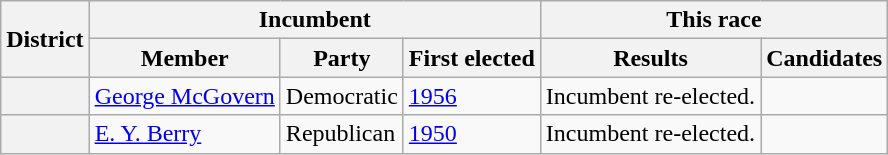<table class=wikitable>
<tr>
<th rowspan=2>District</th>
<th colspan=3>Incumbent</th>
<th colspan=2>This race</th>
</tr>
<tr>
<th>Member</th>
<th>Party</th>
<th>First elected</th>
<th>Results</th>
<th>Candidates</th>
</tr>
<tr>
<th></th>
<td><a href='#'>George McGovern</a></td>
<td>Democratic</td>
<td><a href='#'>1956</a></td>
<td>Incumbent re-elected.</td>
<td nowrap></td>
</tr>
<tr>
<th></th>
<td><a href='#'>E. Y. Berry</a></td>
<td>Republican</td>
<td><a href='#'>1950</a></td>
<td>Incumbent re-elected.</td>
<td nowrap></td>
</tr>
</table>
